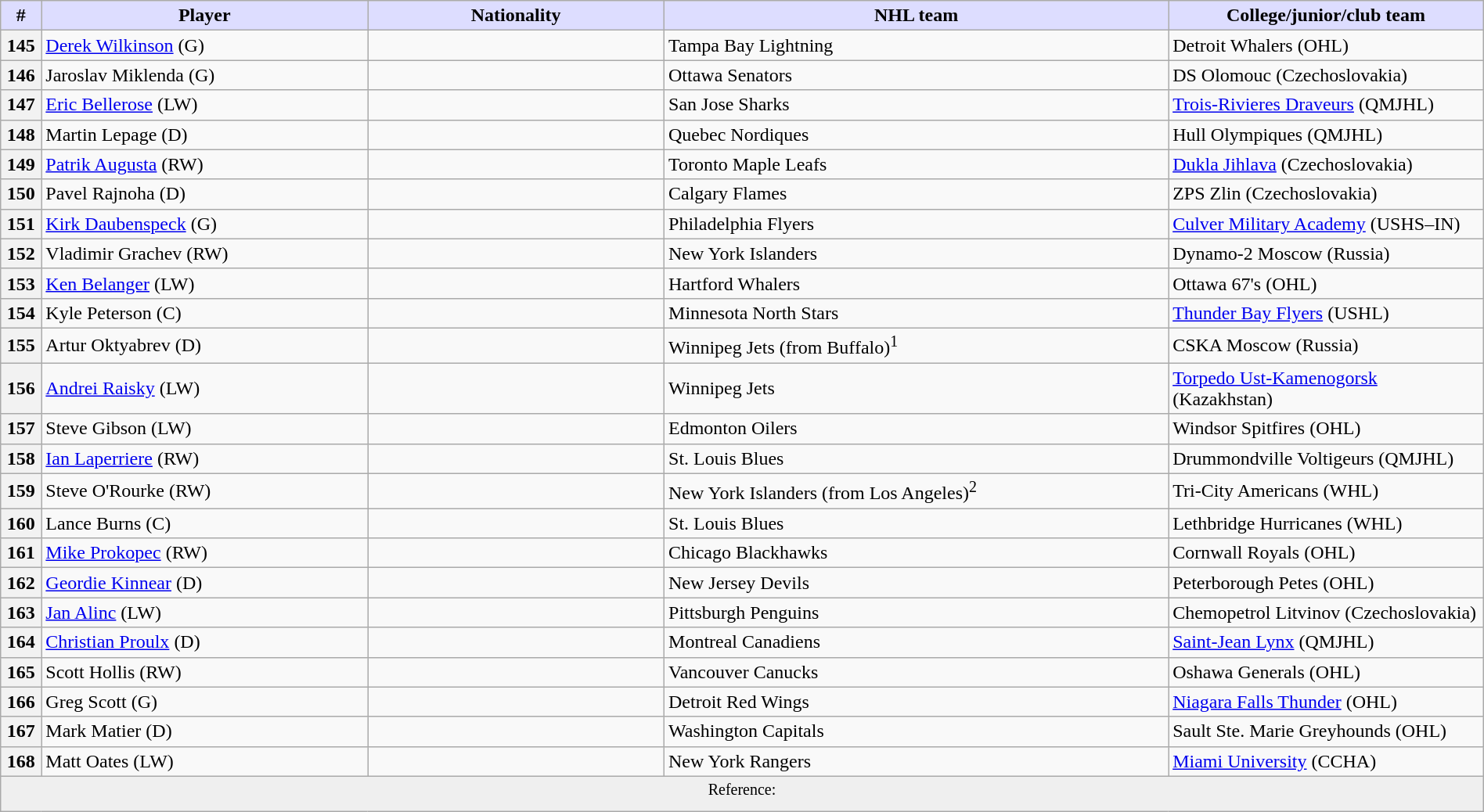<table class="wikitable" style="width: 100%">
<tr>
<th style="background:#ddf; width:2.75%;">#</th>
<th style="background:#ddf; width:22.0%;">Player</th>
<th style="background:#ddf; width:20.0%;">Nationality</th>
<th style="background:#ddf; width:34.0%;">NHL team</th>
<th style="background:#ddf; width:100.0%;">College/junior/club team</th>
</tr>
<tr>
<th>145</th>
<td><a href='#'>Derek Wilkinson</a> (G)</td>
<td></td>
<td>Tampa Bay Lightning</td>
<td>Detroit Whalers (OHL)</td>
</tr>
<tr>
<th>146</th>
<td>Jaroslav Miklenda (G)</td>
<td></td>
<td>Ottawa Senators</td>
<td>DS Olomouc (Czechoslovakia)</td>
</tr>
<tr>
<th>147</th>
<td><a href='#'>Eric Bellerose</a> (LW)</td>
<td></td>
<td>San Jose Sharks</td>
<td><a href='#'>Trois-Rivieres Draveurs</a> (QMJHL)</td>
</tr>
<tr>
<th>148</th>
<td>Martin Lepage (D)</td>
<td></td>
<td>Quebec Nordiques</td>
<td>Hull Olympiques (QMJHL)</td>
</tr>
<tr>
<th>149</th>
<td><a href='#'>Patrik Augusta</a> (RW)</td>
<td></td>
<td>Toronto Maple Leafs</td>
<td><a href='#'>Dukla Jihlava</a> (Czechoslovakia)</td>
</tr>
<tr>
<th>150</th>
<td>Pavel Rajnoha (D)</td>
<td></td>
<td>Calgary Flames</td>
<td>ZPS Zlin (Czechoslovakia)</td>
</tr>
<tr>
<th>151</th>
<td><a href='#'>Kirk Daubenspeck</a> (G)</td>
<td></td>
<td>Philadelphia Flyers</td>
<td><a href='#'>Culver Military Academy</a> (USHS–IN)</td>
</tr>
<tr>
<th>152</th>
<td>Vladimir Grachev (RW)</td>
<td></td>
<td>New York Islanders</td>
<td>Dynamo-2 Moscow (Russia)</td>
</tr>
<tr>
<th>153</th>
<td><a href='#'>Ken Belanger</a> (LW)</td>
<td></td>
<td>Hartford Whalers</td>
<td>Ottawa 67's (OHL)</td>
</tr>
<tr>
<th>154</th>
<td>Kyle Peterson (C)</td>
<td></td>
<td>Minnesota North Stars</td>
<td><a href='#'>Thunder Bay Flyers</a> (USHL)</td>
</tr>
<tr>
<th>155</th>
<td>Artur Oktyabrev (D)</td>
<td></td>
<td>Winnipeg Jets (from Buffalo)<sup>1</sup></td>
<td>CSKA Moscow (Russia)</td>
</tr>
<tr>
<th>156</th>
<td><a href='#'>Andrei Raisky</a> (LW)</td>
<td></td>
<td>Winnipeg Jets</td>
<td><a href='#'>Torpedo Ust-Kamenogorsk</a> (Kazakhstan)</td>
</tr>
<tr>
<th>157</th>
<td>Steve Gibson (LW)</td>
<td></td>
<td>Edmonton Oilers</td>
<td>Windsor Spitfires (OHL)</td>
</tr>
<tr>
<th>158</th>
<td><a href='#'>Ian Laperriere</a> (RW)</td>
<td></td>
<td>St. Louis Blues</td>
<td>Drummondville Voltigeurs (QMJHL)</td>
</tr>
<tr>
<th>159</th>
<td>Steve O'Rourke (RW)</td>
<td></td>
<td>New York Islanders (from Los Angeles)<sup>2</sup></td>
<td>Tri-City Americans (WHL)</td>
</tr>
<tr>
<th>160</th>
<td>Lance Burns (C)</td>
<td></td>
<td>St. Louis Blues</td>
<td>Lethbridge Hurricanes (WHL)</td>
</tr>
<tr>
<th>161</th>
<td><a href='#'>Mike Prokopec</a> (RW)</td>
<td></td>
<td>Chicago Blackhawks</td>
<td>Cornwall Royals (OHL)</td>
</tr>
<tr>
<th>162</th>
<td><a href='#'>Geordie Kinnear</a> (D)</td>
<td></td>
<td>New Jersey Devils</td>
<td>Peterborough Petes (OHL)</td>
</tr>
<tr>
<th>163</th>
<td><a href='#'>Jan Alinc</a> (LW)</td>
<td></td>
<td>Pittsburgh Penguins</td>
<td>Chemopetrol Litvinov (Czechoslovakia)</td>
</tr>
<tr>
<th>164</th>
<td><a href='#'>Christian Proulx</a> (D)</td>
<td></td>
<td>Montreal Canadiens</td>
<td><a href='#'>Saint-Jean Lynx</a> (QMJHL)</td>
</tr>
<tr>
<th>165</th>
<td>Scott Hollis (RW)</td>
<td></td>
<td>Vancouver Canucks</td>
<td>Oshawa Generals (OHL)</td>
</tr>
<tr>
<th>166</th>
<td>Greg Scott (G)</td>
<td></td>
<td>Detroit Red Wings</td>
<td><a href='#'>Niagara Falls Thunder</a> (OHL)</td>
</tr>
<tr>
<th>167</th>
<td>Mark Matier (D)</td>
<td></td>
<td>Washington Capitals</td>
<td>Sault Ste. Marie Greyhounds (OHL)</td>
</tr>
<tr>
<th>168</th>
<td>Matt Oates (LW)</td>
<td></td>
<td>New York Rangers</td>
<td><a href='#'>Miami University</a> (CCHA)</td>
</tr>
<tr>
<td align=center colspan="6" bgcolor="#efefef"><sup>Reference:  </sup></td>
</tr>
</table>
